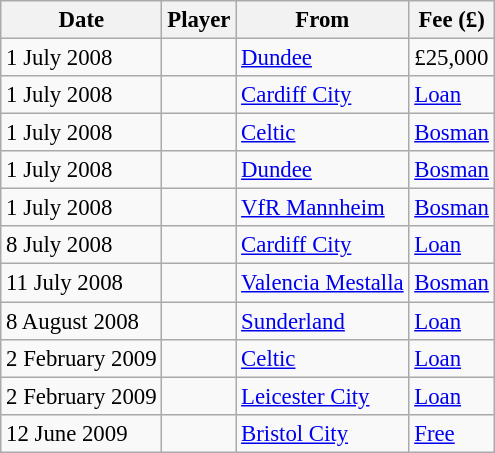<table class="wikitable sortable" style="font-size:95%">
<tr>
<th>Date</th>
<th>Player</th>
<th>From</th>
<th>Fee (£)</th>
</tr>
<tr>
<td>1 July 2008</td>
<td> </td>
<td><a href='#'>Dundee</a></td>
<td>£25,000</td>
</tr>
<tr>
<td>1 July 2008</td>
<td> </td>
<td><a href='#'>Cardiff City</a></td>
<td><a href='#'>Loan</a></td>
</tr>
<tr>
<td>1 July 2008</td>
<td> </td>
<td><a href='#'>Celtic</a></td>
<td><a href='#'>Bosman</a></td>
</tr>
<tr>
<td>1 July 2008</td>
<td> </td>
<td><a href='#'>Dundee</a></td>
<td><a href='#'>Bosman</a></td>
</tr>
<tr>
<td>1 July 2008</td>
<td> </td>
<td><a href='#'>VfR Mannheim</a></td>
<td><a href='#'>Bosman</a></td>
</tr>
<tr>
<td>8 July 2008</td>
<td> </td>
<td><a href='#'>Cardiff City</a></td>
<td><a href='#'>Loan</a></td>
</tr>
<tr>
<td>11 July 2008</td>
<td> </td>
<td><a href='#'>Valencia Mestalla</a></td>
<td><a href='#'>Bosman</a></td>
</tr>
<tr>
<td>8 August 2008</td>
<td> </td>
<td><a href='#'>Sunderland</a></td>
<td><a href='#'>Loan</a></td>
</tr>
<tr>
<td>2 February 2009</td>
<td> </td>
<td><a href='#'>Celtic</a></td>
<td><a href='#'>Loan</a></td>
</tr>
<tr>
<td>2 February 2009</td>
<td> </td>
<td><a href='#'>Leicester City</a></td>
<td><a href='#'>Loan</a></td>
</tr>
<tr>
<td>12 June 2009</td>
<td> </td>
<td><a href='#'>Bristol City</a></td>
<td><a href='#'>Free</a></td>
</tr>
</table>
